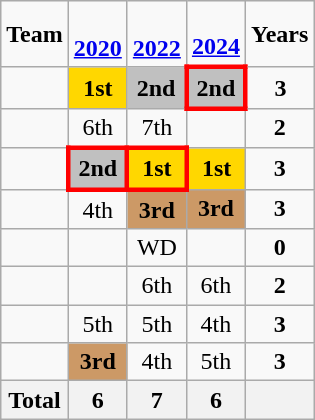<table class="wikitable shortable" style="text-align:center;">
<tr>
<td><strong>Team</strong></td>
<td><strong><br><a href='#'>2020</a></strong></td>
<td><strong><br><a href='#'>2022</a></strong></td>
<td><strong><br><a href='#'>2024</a></strong></td>
<td><strong>Years</strong></td>
</tr>
<tr>
<td align=left></td>
<td bgcolor=Gold><strong>1st</strong></td>
<td bgcolor=Silver><strong>2nd</strong></td>
<td style="border:3px solid red" bgcolor=Silver><strong>2nd</strong></td>
<td><strong>3</strong></td>
</tr>
<tr>
<td align=left></td>
<td>6th</td>
<td>7th</td>
<td></td>
<td><strong>2</strong></td>
</tr>
<tr>
<td align=left></td>
<td bgcolor=Silver style="border:3px solid red"><strong>2nd</strong></td>
<td bgcolor=Gold style="border:3px solid red"><strong>1st</strong></td>
<td bgcolor=Gold><strong>1st</strong></td>
<td><strong>3</strong></td>
</tr>
<tr>
<td align=left></td>
<td>4th</td>
<td bgcolor=#cc9966><strong>3rd</strong></td>
<td bgcolor=#cc9966><strong>3rd</strong></td>
<td><strong>3</strong></td>
</tr>
<tr>
<td align=left></td>
<td></td>
<td>WD</td>
<td></td>
<td><strong>0</strong></td>
</tr>
<tr>
<td align=left></td>
<td></td>
<td>6th</td>
<td>6th</td>
<td><strong>2</strong></td>
</tr>
<tr>
<td align=left></td>
<td>5th</td>
<td>5th</td>
<td>4th</td>
<td><strong>3</strong></td>
</tr>
<tr>
<td align=left></td>
<td bgcolor=#cc9966><strong>3rd</strong></td>
<td>4th</td>
<td>5th</td>
<td><strong>3</strong></td>
</tr>
<tr>
<th align=left>Total</th>
<th>6</th>
<th>7</th>
<th>6</th>
<th></th>
</tr>
</table>
